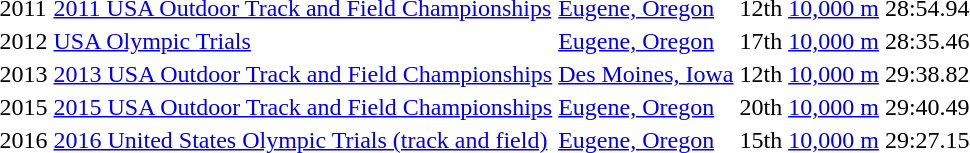<table>
<tr>
<td>2011</td>
<td><a href='#'>2011 USA Outdoor Track and Field Championships</a></td>
<td><a href='#'>Eugene, Oregon</a></td>
<td>12th</td>
<td><a href='#'>10,000 m</a></td>
<td>28:54.94</td>
</tr>
<tr>
<td>2012</td>
<td><a href='#'>USA Olympic Trials</a></td>
<td><a href='#'>Eugene, Oregon</a></td>
<td>17th</td>
<td><a href='#'>10,000 m</a></td>
<td>28:35.46</td>
</tr>
<tr>
<td>2013</td>
<td><a href='#'>2013 USA Outdoor Track and Field Championships</a></td>
<td><a href='#'>Des Moines, Iowa</a></td>
<td>12th</td>
<td><a href='#'>10,000 m</a></td>
<td>29:38.82</td>
</tr>
<tr>
<td>2015</td>
<td><a href='#'>2015 USA Outdoor Track and Field Championships</a></td>
<td><a href='#'>Eugene, Oregon</a></td>
<td>20th</td>
<td><a href='#'>10,000 m</a></td>
<td>29:40.49</td>
</tr>
<tr>
<td>2016</td>
<td><a href='#'>2016 United States Olympic Trials (track and field)</a></td>
<td><a href='#'>Eugene, Oregon</a></td>
<td>15th</td>
<td><a href='#'>10,000 m</a></td>
<td>29:27.15</td>
</tr>
<tr>
</tr>
</table>
